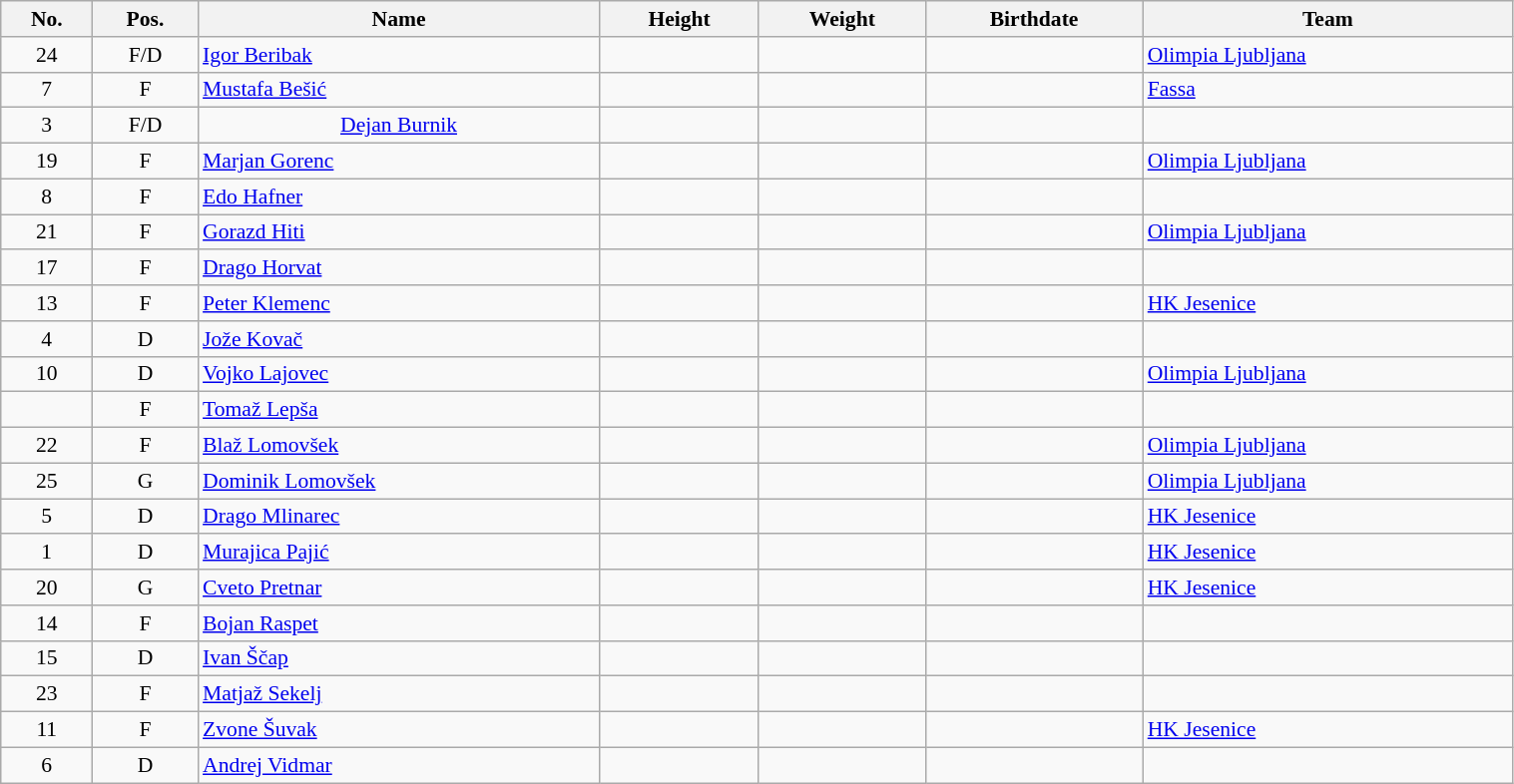<table class="wikitable sortable" width="80%" style="font-size: 90%; text-align: center;">
<tr>
<th>No.</th>
<th>Pos.</th>
<th>Name</th>
<th>Height</th>
<th>Weight</th>
<th>Birthdate</th>
<th>Team</th>
</tr>
<tr>
<td>24</td>
<td>F/D</td>
<td style="text-align:left;"><a href='#'>Igor Beribak</a></td>
<td></td>
<td></td>
<td style="text-align:right;"></td>
<td style="text-align:left;"> <a href='#'>Olimpia Ljubljana</a></td>
</tr>
<tr>
<td>7</td>
<td>F</td>
<td style="text-align:left;"><a href='#'>Mustafa Bešić</a></td>
<td></td>
<td></td>
<td style="text-align:right;"></td>
<td style="text-align:left;"> <a href='#'>Fassa</a></td>
</tr>
<tr>
<td>3</td>
<td>F/D</td>
<td st3yle="text-align:left;"><a href='#'>Dejan Burnik</a></td>
<td></td>
<td></td>
<td style="text-align:right;"></td>
<td style="text-align:left;"></td>
</tr>
<tr>
<td>19</td>
<td>F</td>
<td style="text-align:left;"><a href='#'>Marjan Gorenc</a></td>
<td></td>
<td></td>
<td style="text-align:right;"></td>
<td style="text-align:left;"> <a href='#'>Olimpia Ljubljana</a></td>
</tr>
<tr>
<td>8</td>
<td>F</td>
<td style="text-align:left;"><a href='#'>Edo Hafner</a></td>
<td></td>
<td></td>
<td style="text-align:right;"></td>
<td style="text-align:left;"></td>
</tr>
<tr>
<td>21</td>
<td>F</td>
<td style="text-align:left;"><a href='#'>Gorazd Hiti</a></td>
<td></td>
<td></td>
<td style="text-align:right;"></td>
<td style="text-align:left;"> <a href='#'>Olimpia Ljubljana</a></td>
</tr>
<tr>
<td>17</td>
<td>F</td>
<td style="text-align:left;"><a href='#'>Drago Horvat</a></td>
<td></td>
<td></td>
<td style="text-align:right;"></td>
<td style="text-align:left;"></td>
</tr>
<tr>
<td>13</td>
<td>F</td>
<td style="text-align:left;"><a href='#'>Peter Klemenc</a></td>
<td></td>
<td></td>
<td style="text-align:right;"></td>
<td style="text-align:left;"> <a href='#'>HK Jesenice</a></td>
</tr>
<tr>
<td>4</td>
<td>D</td>
<td style="text-align:left;"><a href='#'>Jože Kovač</a></td>
<td></td>
<td></td>
<td style="text-align:right;"></td>
<td style="text-align:left;"></td>
</tr>
<tr>
<td>10</td>
<td>D</td>
<td style="text-align:left;"><a href='#'>Vojko Lajovec</a></td>
<td></td>
<td></td>
<td style="text-align:right;"></td>
<td style="text-align:left;"> <a href='#'>Olimpia Ljubljana</a></td>
</tr>
<tr>
<td></td>
<td>F</td>
<td style="text-align:left;"><a href='#'>Tomaž Lepša</a></td>
<td></td>
<td></td>
<td style="text-align:right;"></td>
<td style="text-align:left;"></td>
</tr>
<tr>
<td>22</td>
<td>F</td>
<td style="text-align:left;"><a href='#'>Blaž Lomovšek</a></td>
<td></td>
<td></td>
<td style="text-align:right;"></td>
<td style="text-align:left;"> <a href='#'>Olimpia Ljubljana</a></td>
</tr>
<tr>
<td>25</td>
<td>G</td>
<td style="text-align:left;"><a href='#'>Dominik Lomovšek</a></td>
<td></td>
<td></td>
<td style="text-align:right;"></td>
<td style="text-align:left;"> <a href='#'>Olimpia Ljubljana</a></td>
</tr>
<tr>
<td>5</td>
<td>D</td>
<td style="text-align:left;"><a href='#'>Drago Mlinarec</a></td>
<td></td>
<td></td>
<td style="text-align:right;"></td>
<td style="text-align:left;"> <a href='#'>HK Jesenice</a></td>
</tr>
<tr>
<td>1</td>
<td>D</td>
<td style="text-align:left;"><a href='#'>Murajica Pajić</a></td>
<td></td>
<td></td>
<td style="text-align:right;"></td>
<td style="text-align:left;"> <a href='#'>HK Jesenice</a></td>
</tr>
<tr>
<td>20</td>
<td>G</td>
<td style="text-align:left;"><a href='#'>Cveto Pretnar</a></td>
<td></td>
<td></td>
<td style="text-align:right;"></td>
<td style="text-align:left;"> <a href='#'>HK Jesenice</a></td>
</tr>
<tr>
<td>14</td>
<td>F</td>
<td style="text-align:left;"><a href='#'>Bojan Raspet</a></td>
<td></td>
<td></td>
<td style="text-align:right;"></td>
<td style="text-align:left;"></td>
</tr>
<tr>
<td>15</td>
<td>D</td>
<td style="text-align:left;"><a href='#'>Ivan Ščap</a></td>
<td></td>
<td></td>
<td style="text-align:right;"></td>
<td style="text-align:left;"></td>
</tr>
<tr>
<td>23</td>
<td>F</td>
<td style="text-align:left;"><a href='#'>Matjaž Sekelj</a></td>
<td></td>
<td></td>
<td style="text-align:right;"></td>
<td style="text-align:left;"></td>
</tr>
<tr>
<td>11</td>
<td>F</td>
<td style="text-align:left;"><a href='#'>Zvone Šuvak</a></td>
<td></td>
<td></td>
<td style="text-align:right;"></td>
<td style="text-align:left;"> <a href='#'>HK Jesenice</a></td>
</tr>
<tr>
<td>6</td>
<td>D</td>
<td style="text-align:left;"><a href='#'>Andrej Vidmar</a></td>
<td></td>
<td></td>
<td style="text-align:right;"></td>
<td></td>
</tr>
</table>
